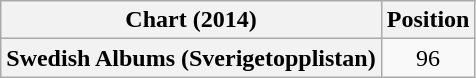<table class="wikitable plainrowheaders" style="text-align:center;">
<tr>
<th scope="col">Chart (2014)</th>
<th scope="col">Position</th>
</tr>
<tr>
<th scope="row">Swedish Albums (Sverigetopplistan)</th>
<td>96</td>
</tr>
</table>
